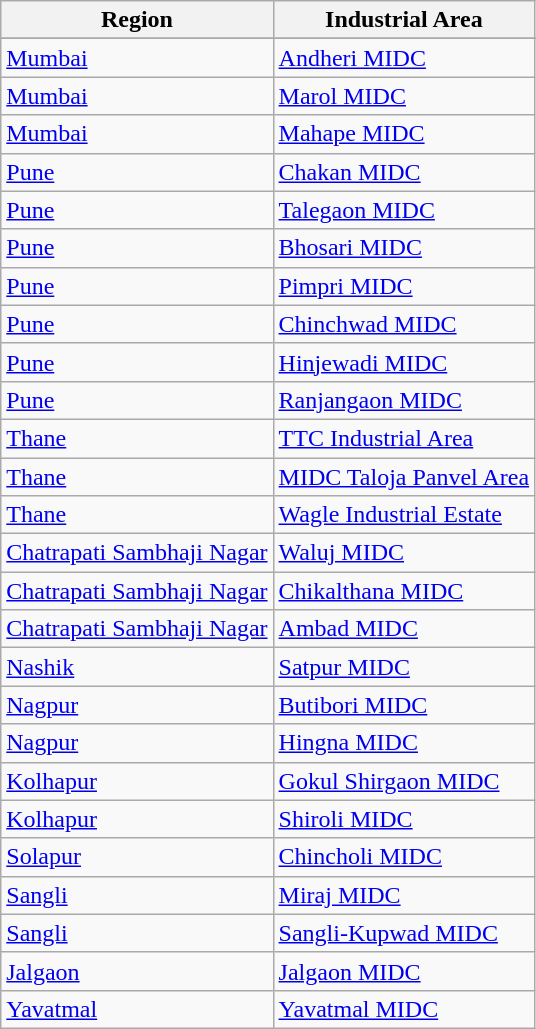<table class="wikitable mw-datatable sortable static-row-numbers"style="font-size: 100%">
<tr>
<th>Region</th>
<th>Industrial Area</th>
</tr>
<tr class="static-row-header">
</tr>
<tr>
<td><a href='#'>Mumbai</a></td>
<td><a href='#'>Andheri MIDC</a></td>
</tr>
<tr>
<td><a href='#'>Mumbai</a></td>
<td><a href='#'>Marol MIDC</a></td>
</tr>
<tr>
<td><a href='#'>Mumbai</a></td>
<td><a href='#'>Mahape MIDC</a></td>
</tr>
<tr>
<td><a href='#'>Pune</a></td>
<td><a href='#'>Chakan MIDC</a></td>
</tr>
<tr>
<td><a href='#'>Pune</a></td>
<td><a href='#'>Talegaon MIDC</a></td>
</tr>
<tr>
<td><a href='#'>Pune</a></td>
<td><a href='#'>Bhosari MIDC</a></td>
</tr>
<tr>
<td><a href='#'>Pune</a></td>
<td><a href='#'>Pimpri MIDC</a></td>
</tr>
<tr>
<td><a href='#'>Pune</a></td>
<td><a href='#'>Chinchwad MIDC</a></td>
</tr>
<tr>
<td><a href='#'>Pune</a></td>
<td><a href='#'>Hinjewadi MIDC</a></td>
</tr>
<tr>
<td><a href='#'>Pune</a></td>
<td><a href='#'>Ranjangaon MIDC</a></td>
</tr>
<tr>
<td><a href='#'>Thane</a></td>
<td><a href='#'>TTC Industrial Area</a></td>
</tr>
<tr>
<td><a href='#'>Thane</a></td>
<td><a href='#'>MIDC Taloja Panvel Area</a></td>
</tr>
<tr>
<td><a href='#'>Thane</a></td>
<td><a href='#'>Wagle Industrial Estate</a></td>
</tr>
<tr>
<td><a href='#'>Chatrapati Sambhaji Nagar</a></td>
<td><a href='#'>Waluj MIDC</a></td>
</tr>
<tr>
<td><a href='#'>Chatrapati Sambhaji Nagar</a></td>
<td><a href='#'>Chikalthana MIDC</a></td>
</tr>
<tr>
<td><a href='#'>Chatrapati Sambhaji Nagar</a></td>
<td><a href='#'>Ambad MIDC</a></td>
</tr>
<tr>
<td><a href='#'>Nashik</a></td>
<td><a href='#'>Satpur MIDC</a></td>
</tr>
<tr>
<td><a href='#'>Nagpur</a></td>
<td><a href='#'>Butibori MIDC</a></td>
</tr>
<tr>
<td><a href='#'>Nagpur</a></td>
<td><a href='#'>Hingna MIDC</a></td>
</tr>
<tr>
<td><a href='#'>Kolhapur</a></td>
<td><a href='#'>Gokul Shirgaon MIDC</a></td>
</tr>
<tr>
<td><a href='#'>Kolhapur</a></td>
<td><a href='#'>Shiroli MIDC</a></td>
</tr>
<tr>
<td><a href='#'>Solapur</a></td>
<td><a href='#'>Chincholi  MIDC</a></td>
</tr>
<tr>
<td><a href='#'>Sangli</a></td>
<td><a href='#'>Miraj  MIDC</a></td>
</tr>
<tr>
<td><a href='#'>Sangli</a></td>
<td><a href='#'>Sangli-Kupwad MIDC</a></td>
</tr>
<tr>
<td><a href='#'>Jalgaon</a></td>
<td><a href='#'>Jalgaon MIDC</a></td>
</tr>
<tr>
<td><a href='#'>Yavatmal</a></td>
<td><a href='#'>Yavatmal MIDC</a></td>
</tr>
</table>
